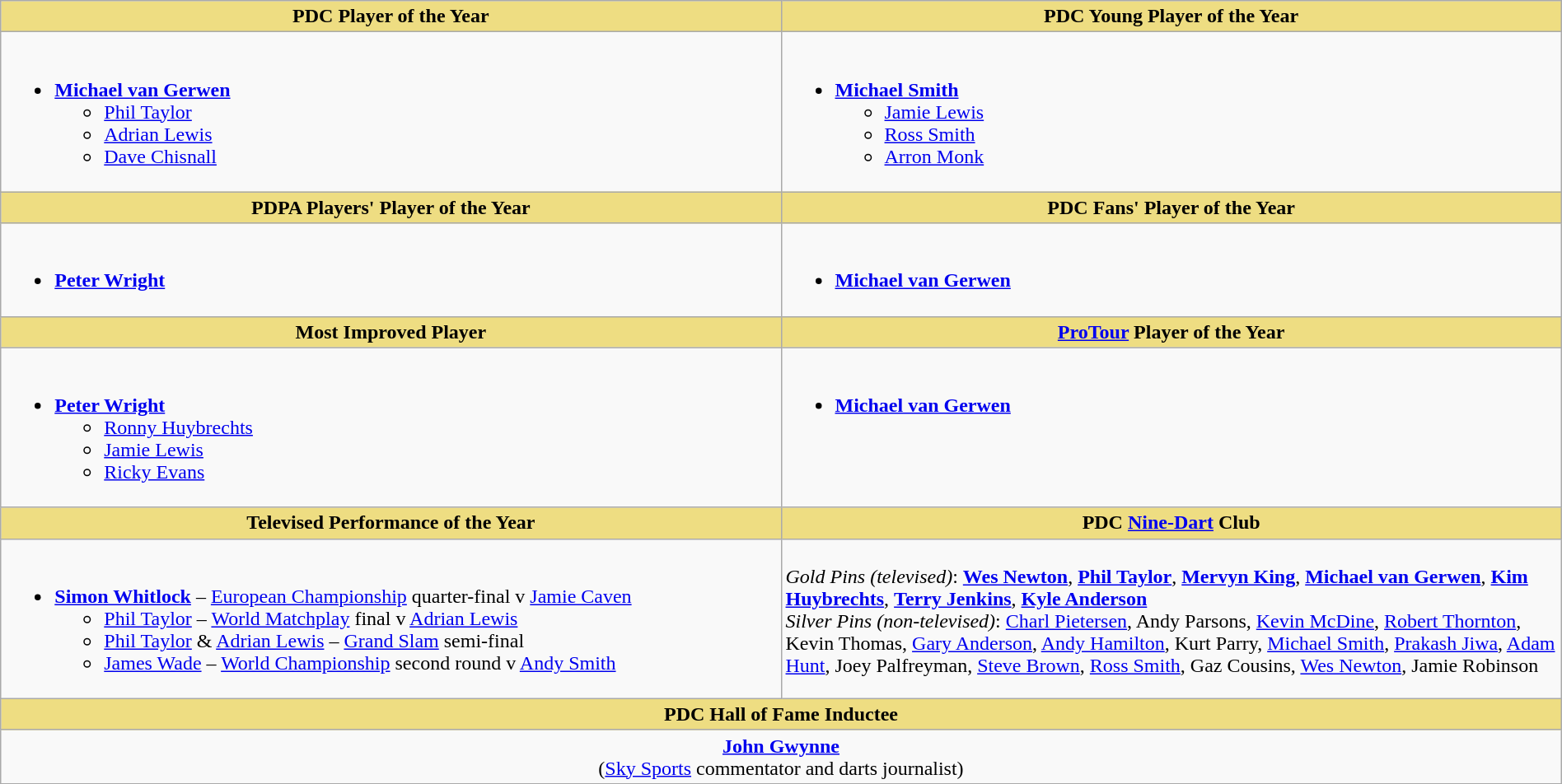<table class="wikitable" style="width:100%">
<tr>
<th style="background:#EEDD82; width:50%">PDC Player of the Year</th>
<th style="background:#EEDD82; width:50%">PDC Young Player of the Year</th>
</tr>
<tr>
<td valign="top"><br><ul><li><strong><a href='#'>Michael van Gerwen</a></strong><ul><li><a href='#'>Phil Taylor</a></li><li><a href='#'>Adrian Lewis</a></li><li><a href='#'>Dave Chisnall</a></li></ul></li></ul></td>
<td valign="top"><br><ul><li><strong><a href='#'>Michael Smith</a></strong><ul><li><a href='#'>Jamie Lewis</a></li><li><a href='#'>Ross Smith</a></li><li><a href='#'>Arron Monk</a></li></ul></li></ul></td>
</tr>
<tr>
<th style="background:#EEDD82; width:50%">PDPA Players' Player of the Year</th>
<th style="background:#EEDD82; width:50%">PDC Fans' Player of the Year</th>
</tr>
<tr>
<td valign="top"><br><ul><li><strong><a href='#'>Peter Wright</a></strong></li></ul></td>
<td valign="top"><br><ul><li><strong><a href='#'>Michael van Gerwen</a></strong></li></ul></td>
</tr>
<tr>
<th style="background:#EEDD82; width:50%">Most Improved Player</th>
<th style="background:#EEDD82; width:50%"><a href='#'>ProTour</a> Player of the Year</th>
</tr>
<tr>
<td valign="top"><br><ul><li><strong><a href='#'>Peter Wright</a></strong><ul><li><a href='#'>Ronny Huybrechts</a></li><li><a href='#'>Jamie Lewis</a></li><li><a href='#'>Ricky Evans</a></li></ul></li></ul></td>
<td valign="top"><br><ul><li><strong><a href='#'>Michael van Gerwen</a></strong></li></ul></td>
</tr>
<tr>
<th style="background:#EEDD82; width:50%">Televised Performance of the Year</th>
<th style="background:#EEDD82; width:50%">PDC <a href='#'>Nine-Dart</a> Club</th>
</tr>
<tr>
<td valign="top"><br><ul><li><strong><a href='#'>Simon Whitlock</a></strong> – <a href='#'>European Championship</a> quarter-final v <a href='#'>Jamie Caven</a><ul><li><a href='#'>Phil Taylor</a> – <a href='#'>World Matchplay</a> final v <a href='#'>Adrian Lewis</a></li><li><a href='#'>Phil Taylor</a> & <a href='#'>Adrian Lewis</a> – <a href='#'>Grand Slam</a> semi-final</li><li><a href='#'>James Wade</a> – <a href='#'>World Championship</a> second round v <a href='#'>Andy Smith</a></li></ul></li></ul></td>
<td valign="top"><br><em>Gold Pins (televised)</em>: <strong><a href='#'>Wes Newton</a></strong>, <strong><a href='#'>Phil Taylor</a></strong>, <strong><a href='#'>Mervyn King</a></strong>, <strong><a href='#'>Michael van Gerwen</a></strong>, <strong><a href='#'>Kim Huybrechts</a></strong>, <strong><a href='#'>Terry Jenkins</a></strong>, <strong><a href='#'>Kyle Anderson</a></strong><br><em>Silver Pins (non-televised)</em>: <a href='#'>Charl Pietersen</a>, Andy Parsons, <a href='#'>Kevin McDine</a>, <a href='#'>Robert Thornton</a>, Kevin Thomas, <a href='#'>Gary Anderson</a>, <a href='#'>Andy Hamilton</a>, Kurt Parry, <a href='#'>Michael Smith</a>, <a href='#'>Prakash Jiwa</a>, <a href='#'>Adam Hunt</a>, Joey Palfreyman, <a href='#'>Steve Brown</a>, <a href='#'>Ross Smith</a>, Gaz Cousins, <a href='#'>Wes Newton</a>, Jamie Robinson</td>
</tr>
<tr>
<th colspan=2 style="background:#EEDD82;">PDC Hall of Fame Inductee</th>
</tr>
<tr>
<td colspan="2" style="text-align:center;"><strong><a href='#'>John Gwynne</a></strong><br>(<a href='#'>Sky Sports</a> commentator and darts journalist)</td>
</tr>
</table>
